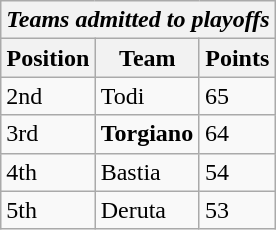<table class="wikitable">
<tr>
<th colspan="3"><em>Teams admitted to playoffs</em></th>
</tr>
<tr>
<th>Position</th>
<th>Team</th>
<th>Points</th>
</tr>
<tr>
<td>2nd</td>
<td>Todi</td>
<td>65</td>
</tr>
<tr>
<td>3rd</td>
<td><strong>Torgiano</strong></td>
<td>64</td>
</tr>
<tr>
<td>4th</td>
<td>Bastia</td>
<td>54</td>
</tr>
<tr>
<td>5th</td>
<td>Deruta</td>
<td>53</td>
</tr>
</table>
